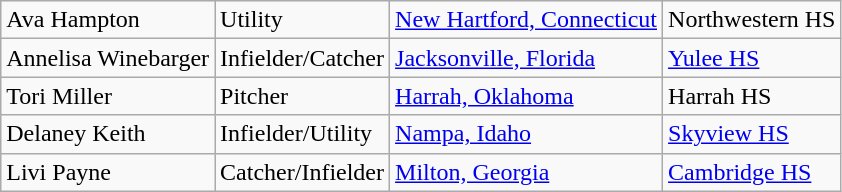<table class="wikitable">
<tr>
<td>Ava Hampton</td>
<td>Utility</td>
<td><a href='#'>New Hartford, Connecticut</a></td>
<td>Northwestern HS</td>
</tr>
<tr>
<td>Annelisa Winebarger</td>
<td>Infielder/Catcher</td>
<td><a href='#'>Jacksonville, Florida</a></td>
<td><a href='#'>Yulee HS</a></td>
</tr>
<tr>
<td>Tori Miller</td>
<td>Pitcher</td>
<td><a href='#'>Harrah, Oklahoma</a></td>
<td>Harrah HS</td>
</tr>
<tr>
<td>Delaney Keith</td>
<td>Infielder/Utility</td>
<td><a href='#'>Nampa, Idaho</a></td>
<td><a href='#'>Skyview HS</a></td>
</tr>
<tr>
<td>Livi Payne</td>
<td>Catcher/Infielder</td>
<td><a href='#'>Milton, Georgia</a></td>
<td><a href='#'>Cambridge HS</a></td>
</tr>
</table>
